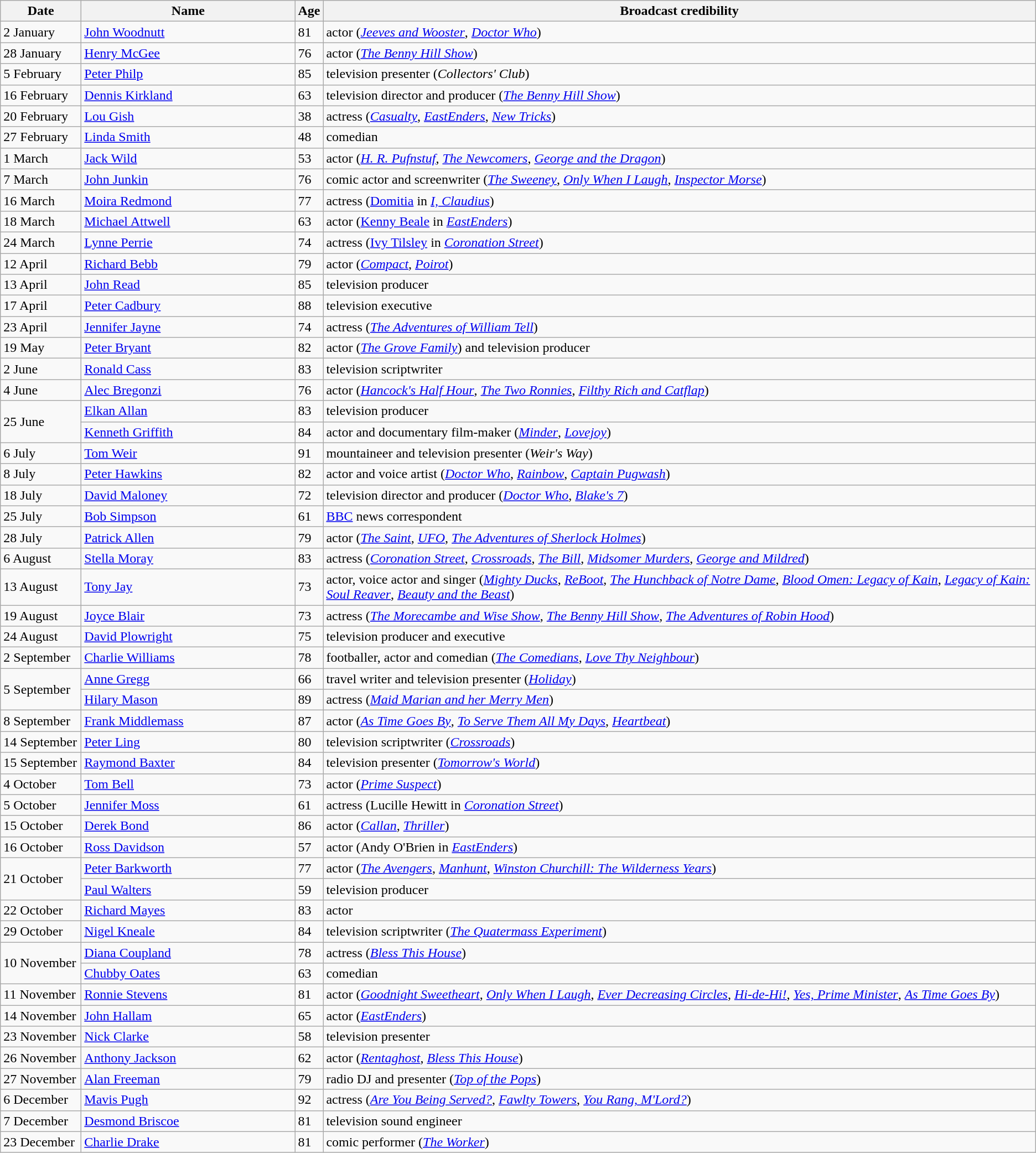<table class="wikitable">
<tr>
<th width=90>Date</th>
<th width=250>Name</th>
<th>Age</th>
<th>Broadcast credibility</th>
</tr>
<tr>
<td>2 January</td>
<td><a href='#'>John Woodnutt</a></td>
<td>81</td>
<td>actor (<em><a href='#'>Jeeves and Wooster</a></em>, <em><a href='#'>Doctor Who</a></em>)</td>
</tr>
<tr>
<td>28 January</td>
<td><a href='#'>Henry McGee</a></td>
<td>76</td>
<td>actor (<em><a href='#'>The Benny Hill Show</a></em>)</td>
</tr>
<tr>
<td>5 February</td>
<td><a href='#'>Peter Philp</a></td>
<td>85</td>
<td>television presenter (<em>Collectors' Club</em>)</td>
</tr>
<tr>
<td>16 February</td>
<td><a href='#'>Dennis Kirkland</a></td>
<td>63</td>
<td>television director and producer (<em><a href='#'>The Benny Hill Show</a></em>)</td>
</tr>
<tr>
<td>20 February</td>
<td><a href='#'>Lou Gish</a></td>
<td>38</td>
<td>actress (<em><a href='#'>Casualty</a></em>, <em><a href='#'>EastEnders</a></em>, <em><a href='#'>New Tricks</a></em>)</td>
</tr>
<tr>
<td>27 February</td>
<td><a href='#'>Linda Smith</a></td>
<td>48</td>
<td>comedian</td>
</tr>
<tr>
<td>1 March</td>
<td><a href='#'>Jack Wild</a></td>
<td>53</td>
<td>actor (<em><a href='#'>H. R. Pufnstuf</a></em>, <em><a href='#'>The Newcomers</a></em>, <em><a href='#'>George and the Dragon</a></em>)</td>
</tr>
<tr>
<td>7 March</td>
<td><a href='#'>John Junkin</a></td>
<td>76</td>
<td>comic actor and screenwriter (<em><a href='#'>The Sweeney</a></em>, <em><a href='#'>Only When I Laugh</a></em>, <em><a href='#'>Inspector Morse</a></em>)</td>
</tr>
<tr>
<td>16 March</td>
<td><a href='#'>Moira Redmond</a></td>
<td>77</td>
<td>actress (<a href='#'>Domitia</a> in <em><a href='#'>I, Claudius</a></em>)</td>
</tr>
<tr>
<td>18 March</td>
<td><a href='#'>Michael Attwell</a></td>
<td>63</td>
<td>actor (<a href='#'>Kenny Beale</a> in <em><a href='#'>EastEnders</a></em>)</td>
</tr>
<tr>
<td>24 March</td>
<td><a href='#'>Lynne Perrie</a></td>
<td>74</td>
<td>actress (<a href='#'>Ivy Tilsley</a> in <em><a href='#'>Coronation Street</a></em>)</td>
</tr>
<tr>
<td>12 April</td>
<td><a href='#'>Richard Bebb</a></td>
<td>79</td>
<td>actor (<em><a href='#'>Compact</a></em>, <em><a href='#'>Poirot</a></em>)</td>
</tr>
<tr>
<td>13 April</td>
<td><a href='#'>John Read</a></td>
<td>85</td>
<td>television producer</td>
</tr>
<tr>
<td>17 April</td>
<td><a href='#'>Peter Cadbury</a></td>
<td>88</td>
<td>television executive</td>
</tr>
<tr>
<td>23 April</td>
<td><a href='#'>Jennifer Jayne</a></td>
<td>74</td>
<td>actress (<em><a href='#'>The Adventures of William Tell</a></em>)</td>
</tr>
<tr>
<td>19 May</td>
<td><a href='#'>Peter Bryant</a></td>
<td>82</td>
<td>actor (<em><a href='#'>The Grove Family</a></em>) and television producer</td>
</tr>
<tr>
<td>2 June</td>
<td><a href='#'>Ronald Cass</a></td>
<td>83</td>
<td>television scriptwriter</td>
</tr>
<tr>
<td>4 June</td>
<td><a href='#'>Alec Bregonzi</a></td>
<td>76</td>
<td>actor (<em><a href='#'>Hancock's Half Hour</a></em>, <em><a href='#'>The Two Ronnies</a></em>, <em><a href='#'>Filthy Rich and Catflap</a></em>)</td>
</tr>
<tr>
<td rowspan="2">25 June</td>
<td><a href='#'>Elkan Allan</a></td>
<td>83</td>
<td>television producer</td>
</tr>
<tr>
<td><a href='#'>Kenneth Griffith</a></td>
<td>84</td>
<td>actor and documentary film-maker (<em><a href='#'>Minder</a></em>, <em><a href='#'>Lovejoy</a></em>)</td>
</tr>
<tr>
<td>6 July</td>
<td><a href='#'>Tom Weir</a></td>
<td>91</td>
<td>mountaineer and television presenter (<em>Weir's Way</em>)</td>
</tr>
<tr>
<td>8 July</td>
<td><a href='#'>Peter Hawkins</a></td>
<td>82</td>
<td>actor and voice artist (<em><a href='#'>Doctor Who</a></em>, <em><a href='#'>Rainbow</a></em>, <em><a href='#'>Captain Pugwash</a></em>)</td>
</tr>
<tr>
<td>18 July</td>
<td><a href='#'>David Maloney</a></td>
<td>72</td>
<td>television director and producer (<em><a href='#'>Doctor Who</a></em>, <em><a href='#'>Blake's 7</a></em>)</td>
</tr>
<tr>
<td>25 July</td>
<td><a href='#'>Bob Simpson</a></td>
<td>61</td>
<td><a href='#'>BBC</a> news correspondent</td>
</tr>
<tr>
<td>28 July</td>
<td><a href='#'>Patrick Allen</a></td>
<td>79</td>
<td>actor (<em><a href='#'>The Saint</a></em>, <em><a href='#'>UFO</a></em>, <em><a href='#'>The Adventures of Sherlock Holmes</a></em>)</td>
</tr>
<tr>
<td>6 August</td>
<td><a href='#'>Stella Moray</a></td>
<td>83</td>
<td>actress (<em><a href='#'>Coronation Street</a></em>, <em><a href='#'>Crossroads</a></em>, <em><a href='#'>The Bill</a></em>, <em><a href='#'>Midsomer Murders</a></em>, <em><a href='#'>George and Mildred</a></em>)</td>
</tr>
<tr>
<td>13 August</td>
<td><a href='#'>Tony Jay</a></td>
<td>73</td>
<td>actor, voice actor and singer (<em><a href='#'>Mighty Ducks</a></em>, <em><a href='#'>ReBoot</a></em>, <em><a href='#'>The Hunchback of Notre Dame</a></em>, <em><a href='#'>Blood Omen: Legacy of Kain</a></em>, <em><a href='#'>Legacy of Kain: Soul Reaver</a></em>, <em><a href='#'>Beauty and the Beast</a></em>)</td>
</tr>
<tr>
<td>19 August</td>
<td><a href='#'>Joyce Blair</a></td>
<td>73</td>
<td>actress (<em><a href='#'>The Morecambe and Wise Show</a></em>, <em><a href='#'>The Benny Hill Show</a></em>, <em><a href='#'>The Adventures of Robin Hood</a></em>)</td>
</tr>
<tr>
<td>24 August</td>
<td><a href='#'>David Plowright</a></td>
<td>75</td>
<td>television producer and executive</td>
</tr>
<tr>
<td>2 September</td>
<td><a href='#'>Charlie Williams</a></td>
<td>78</td>
<td>footballer, actor and comedian (<em><a href='#'>The Comedians</a></em>, <em><a href='#'>Love Thy Neighbour</a></em>)</td>
</tr>
<tr>
<td rowspan=2>5 September</td>
<td><a href='#'>Anne Gregg</a></td>
<td>66</td>
<td>travel writer and television presenter (<em><a href='#'>Holiday</a></em>)</td>
</tr>
<tr>
<td><a href='#'>Hilary Mason</a></td>
<td>89</td>
<td>actress (<em><a href='#'>Maid Marian and her Merry Men</a></em>)</td>
</tr>
<tr>
<td>8 September</td>
<td><a href='#'>Frank Middlemass</a></td>
<td>87</td>
<td>actor (<em><a href='#'>As Time Goes By</a></em>, <em><a href='#'>To Serve Them All My Days</a></em>, <em><a href='#'>Heartbeat</a></em>)</td>
</tr>
<tr>
<td>14 September</td>
<td><a href='#'>Peter Ling</a></td>
<td>80</td>
<td>television scriptwriter (<em><a href='#'>Crossroads</a></em>)</td>
</tr>
<tr>
<td>15 September</td>
<td><a href='#'>Raymond Baxter</a></td>
<td>84</td>
<td>television presenter (<em><a href='#'>Tomorrow's World</a></em>)</td>
</tr>
<tr>
<td>4 October</td>
<td><a href='#'>Tom Bell</a></td>
<td>73</td>
<td>actor (<em><a href='#'>Prime Suspect</a></em>)</td>
</tr>
<tr>
<td>5 October</td>
<td><a href='#'>Jennifer Moss</a></td>
<td>61</td>
<td>actress (Lucille Hewitt in <em><a href='#'>Coronation Street</a></em>)</td>
</tr>
<tr>
<td>15 October</td>
<td><a href='#'>Derek Bond</a></td>
<td>86</td>
<td>actor (<em><a href='#'>Callan</a></em>, <em><a href='#'>Thriller</a></em>)</td>
</tr>
<tr>
<td>16 October</td>
<td><a href='#'>Ross Davidson</a></td>
<td>57</td>
<td>actor (Andy O'Brien in <em><a href='#'>EastEnders</a></em>)</td>
</tr>
<tr>
<td rowspan="2">21 October</td>
<td><a href='#'>Peter Barkworth</a></td>
<td>77</td>
<td>actor (<em><a href='#'>The Avengers</a></em>, <em><a href='#'>Manhunt</a></em>, <em><a href='#'>Winston Churchill: The Wilderness Years</a></em>)</td>
</tr>
<tr>
<td><a href='#'>Paul Walters</a></td>
<td>59</td>
<td>television producer</td>
</tr>
<tr>
<td>22 October</td>
<td><a href='#'>Richard Mayes</a></td>
<td>83</td>
<td>actor</td>
</tr>
<tr>
<td>29 October</td>
<td><a href='#'>Nigel Kneale</a></td>
<td>84</td>
<td>television scriptwriter (<em><a href='#'>The Quatermass Experiment</a></em>)</td>
</tr>
<tr>
<td rowspan="2">10 November</td>
<td><a href='#'>Diana Coupland</a></td>
<td>78</td>
<td>actress (<em><a href='#'>Bless This House</a></em>)</td>
</tr>
<tr>
<td><a href='#'>Chubby Oates</a></td>
<td>63</td>
<td>comedian</td>
</tr>
<tr>
<td>11 November</td>
<td><a href='#'>Ronnie Stevens</a></td>
<td>81</td>
<td>actor (<em><a href='#'>Goodnight Sweetheart</a></em>, <em><a href='#'>Only When I Laugh</a></em>, <em><a href='#'>Ever Decreasing Circles</a></em>, <em><a href='#'>Hi-de-Hi!</a></em>, <em><a href='#'>Yes, Prime Minister</a></em>, <em><a href='#'>As Time Goes By</a></em>)</td>
</tr>
<tr>
<td>14 November</td>
<td><a href='#'>John Hallam</a></td>
<td>65</td>
<td>actor (<em><a href='#'>EastEnders</a></em>)</td>
</tr>
<tr>
<td>23 November</td>
<td><a href='#'>Nick Clarke</a></td>
<td>58</td>
<td>television presenter</td>
</tr>
<tr>
<td>26 November</td>
<td><a href='#'>Anthony Jackson</a></td>
<td>62</td>
<td>actor (<em><a href='#'>Rentaghost</a></em>, <em><a href='#'>Bless This House</a></em>)</td>
</tr>
<tr>
<td>27 November</td>
<td><a href='#'>Alan Freeman</a></td>
<td>79</td>
<td>radio DJ and presenter (<em><a href='#'>Top of the Pops</a></em>)</td>
</tr>
<tr>
<td>6 December</td>
<td><a href='#'>Mavis Pugh</a></td>
<td>92</td>
<td>actress (<em><a href='#'>Are You Being Served?</a></em>, <em><a href='#'>Fawlty Towers</a></em>, <em><a href='#'>You Rang, M'Lord?</a></em>)</td>
</tr>
<tr>
<td>7 December</td>
<td><a href='#'>Desmond Briscoe</a></td>
<td>81</td>
<td>television sound engineer</td>
</tr>
<tr>
<td>23 December</td>
<td><a href='#'>Charlie Drake</a></td>
<td>81</td>
<td>comic performer (<em><a href='#'>The Worker</a></em>)</td>
</tr>
</table>
